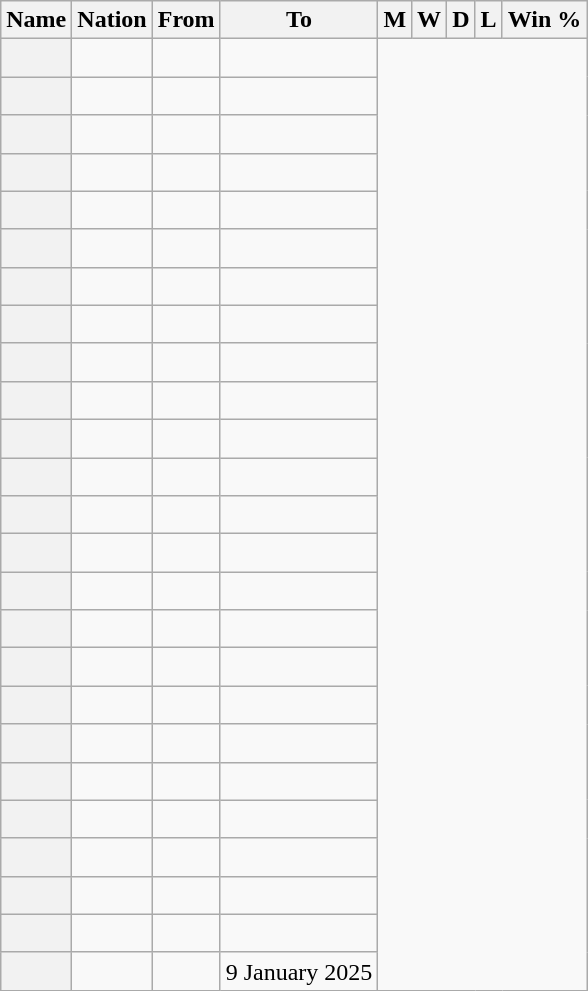<table class="wikitable sortable plainrowheaders" style="text-align: center">
<tr>
<th scope=col>Name</th>
<th scope=col>Nation</th>
<th scope=col>From</th>
<th scope=col class="unsortable">To</th>
<th scope=col>M</th>
<th scope=col>W</th>
<th scope=col>D</th>
<th scope=col>L</th>
<th scope=col>Win %</th>
</tr>
<tr>
<th align=left scope=row></th>
<td align=left></td>
<td align=left></td>
<td align=left><br></td>
</tr>
<tr>
<th align=left scope=row></th>
<td align=left></td>
<td align=left></td>
<td align=left><br></td>
</tr>
<tr>
<th align=left scope=row></th>
<td align=left></td>
<td align=left></td>
<td align=left><br></td>
</tr>
<tr>
<th align=left scope=row></th>
<td align=left></td>
<td align=left></td>
<td align=left><br></td>
</tr>
<tr>
<th align=left scope=row></th>
<td align=left></td>
<td align=left></td>
<td align=left><br></td>
</tr>
<tr>
<th align=left scope=row></th>
<td align=left></td>
<td align=left></td>
<td align=left><br></td>
</tr>
<tr>
<th align=left scope=row></th>
<td align=left></td>
<td align=left></td>
<td align=left><br></td>
</tr>
<tr>
<th align=left scope=row></th>
<td align=left></td>
<td align=left></td>
<td align=left><br></td>
</tr>
<tr>
<th align=left scope=row></th>
<td align=left></td>
<td align=left></td>
<td align=left><br></td>
</tr>
<tr>
<th align=left scope=row></th>
<td align=left></td>
<td align=left></td>
<td align=left><br></td>
</tr>
<tr>
<th align=left scope=row></th>
<td align=left></td>
<td align=left></td>
<td align=left><br></td>
</tr>
<tr>
<th align=left scope=row></th>
<td align=left></td>
<td align=left></td>
<td align=left><br></td>
</tr>
<tr>
<th align=left scope=row></th>
<td align=left></td>
<td align=left></td>
<td align=left><br></td>
</tr>
<tr>
<th align=left scope=row></th>
<td align=left></td>
<td align=left></td>
<td align=left><br></td>
</tr>
<tr>
<th align=left scope=row></th>
<td align=left></td>
<td align=left></td>
<td align=left><br></td>
</tr>
<tr>
<th align=left scope=row></th>
<td align=left></td>
<td align=left></td>
<td align=left><br></td>
</tr>
<tr>
<th align=left scope=row></th>
<td align=left></td>
<td align=left></td>
<td align=left><br></td>
</tr>
<tr>
<th align=left scope=row></th>
<td align=left></td>
<td align=left></td>
<td align=left><br></td>
</tr>
<tr>
<th align=left scope=row></th>
<td align=left></td>
<td align=left></td>
<td align=left><br></td>
</tr>
<tr>
<th align=left scope=row></th>
<td align=left></td>
<td align=left></td>
<td align=left><br></td>
</tr>
<tr>
<th align=left scope=row></th>
<td align=left></td>
<td align=left></td>
<td align=left><br></td>
</tr>
<tr>
<th align=left scope=row></th>
<td align=left></td>
<td align=left></td>
<td align=left><br></td>
</tr>
<tr>
<th align=left scope=row></th>
<td align=left></td>
<td align=left></td>
<td align=left><br></td>
</tr>
<tr>
<th align=left scope=row></th>
<td align=left></td>
<td align=left></td>
<td align=left><br></td>
</tr>
<tr>
<th align=left scope=row></th>
<td align=left></td>
<td align=left></td>
<td align=left>9 January 2025<br></td>
</tr>
</table>
